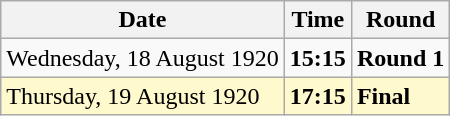<table class="wikitable">
<tr>
<th>Date</th>
<th>Time</th>
<th>Round</th>
</tr>
<tr>
<td>Wednesday, 18 August 1920</td>
<td><strong>15:15</strong></td>
<td><strong>Round 1</strong></td>
</tr>
<tr style=background:lemonchiffon>
<td>Thursday, 19 August 1920</td>
<td><strong>17:15</strong></td>
<td><strong>Final</strong></td>
</tr>
</table>
